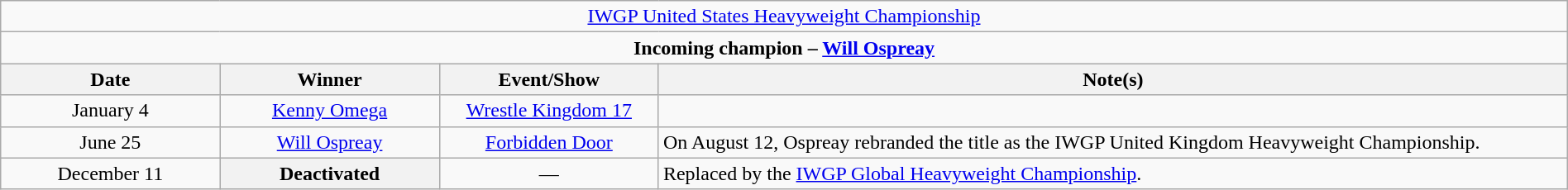<table class="wikitable" style="text-align:center; width:100%;">
<tr>
<td colspan="5" style="text-align: center;"><a href='#'>IWGP United States Heavyweight Championship</a></td>
</tr>
<tr>
<td colspan="5" style="text-align: center;"><strong>Incoming champion – <a href='#'>Will Ospreay</a></strong></td>
</tr>
<tr>
<th width=14%>Date</th>
<th width=14%>Winner</th>
<th width=14%>Event/Show</th>
<th width=58%>Note(s)</th>
</tr>
<tr>
<td>January 4</td>
<td><a href='#'>Kenny Omega</a></td>
<td><a href='#'>Wrestle Kingdom 17</a><br></td>
<td></td>
</tr>
<tr>
<td>June 25</td>
<td><a href='#'>Will Ospreay</a></td>
<td><a href='#'>Forbidden Door</a></td>
<td align=left>On August 12, Ospreay rebranded the title as the IWGP United Kingdom Heavyweight Championship.</td>
</tr>
<tr>
<td>December 11</td>
<th><strong>Deactivated</strong></th>
<td>—</td>
<td align=left>Replaced by the <a href='#'>IWGP Global Heavyweight Championship</a>.</td>
</tr>
</table>
